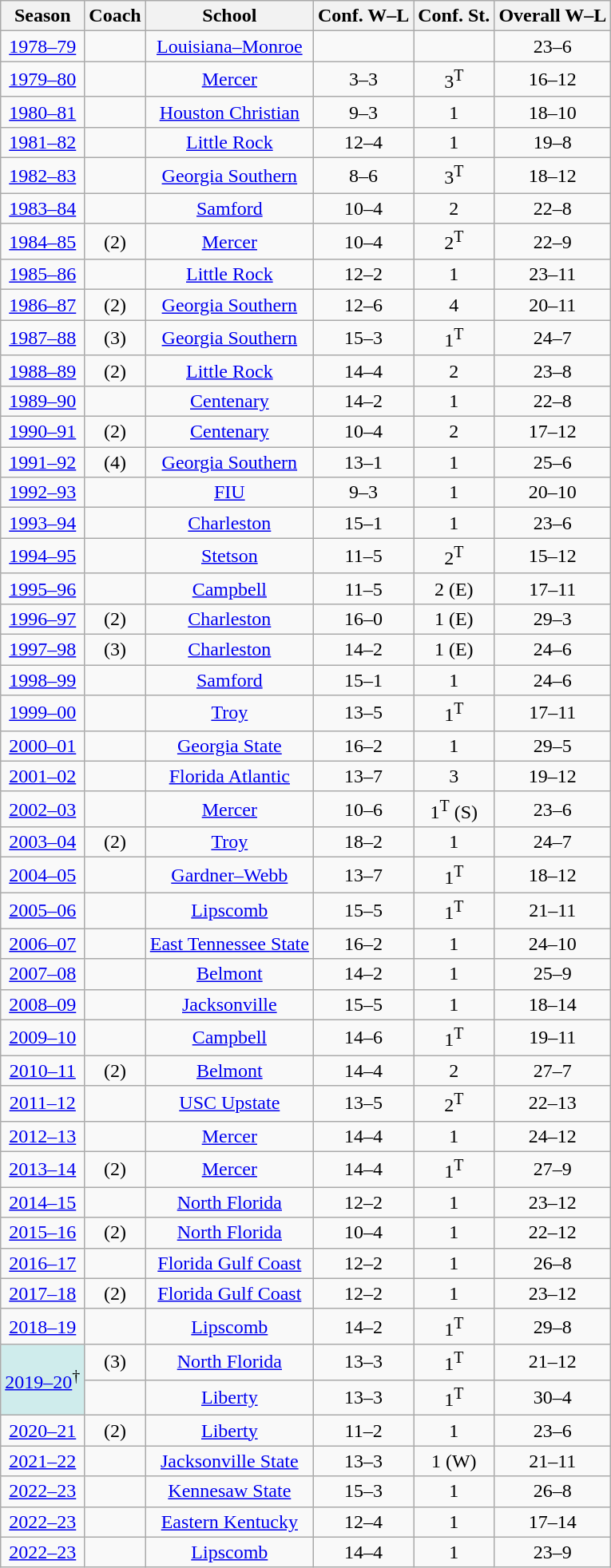<table class="wikitable sortable">
<tr>
<th>Season</th>
<th>Coach</th>
<th>School</th>
<th>Conf. W–L</th>
<th>Conf. St.</th>
<th>Overall W–L</th>
</tr>
<tr align=center>
<td><a href='#'>1978–79</a></td>
<td></td>
<td><a href='#'>Louisiana–Monroe</a></td>
<td></td>
<td></td>
<td>23–6</td>
</tr>
<tr align=center>
<td><a href='#'>1979–80</a></td>
<td></td>
<td><a href='#'>Mercer</a></td>
<td>3–3</td>
<td>3<sup>T</sup></td>
<td>16–12</td>
</tr>
<tr align=center>
<td><a href='#'>1980–81</a></td>
<td></td>
<td><a href='#'>Houston Christian</a></td>
<td>9–3</td>
<td>1</td>
<td>18–10</td>
</tr>
<tr align=center>
<td><a href='#'>1981–82</a></td>
<td></td>
<td><a href='#'>Little Rock</a></td>
<td>12–4</td>
<td>1</td>
<td>19–8</td>
</tr>
<tr align=center>
<td><a href='#'>1982–83</a></td>
<td></td>
<td><a href='#'>Georgia Southern</a></td>
<td>8–6</td>
<td>3<sup>T</sup></td>
<td>18–12</td>
</tr>
<tr align=center>
<td><a href='#'>1983–84</a></td>
<td></td>
<td><a href='#'>Samford</a></td>
<td>10–4</td>
<td>2</td>
<td>22–8</td>
</tr>
<tr align=center>
<td><a href='#'>1984–85</a></td>
<td> (2)</td>
<td><a href='#'>Mercer</a></td>
<td>10–4</td>
<td>2<sup>T</sup></td>
<td>22–9</td>
</tr>
<tr align=center>
<td><a href='#'>1985–86</a></td>
<td></td>
<td><a href='#'>Little Rock</a></td>
<td>12–2</td>
<td>1</td>
<td>23–11</td>
</tr>
<tr align=center>
<td><a href='#'>1986–87</a></td>
<td> (2)</td>
<td><a href='#'>Georgia Southern</a></td>
<td>12–6</td>
<td>4</td>
<td>20–11</td>
</tr>
<tr align=center>
<td><a href='#'>1987–88</a></td>
<td> (3)</td>
<td><a href='#'>Georgia Southern</a></td>
<td>15–3</td>
<td>1<sup>T</sup></td>
<td>24–7</td>
</tr>
<tr align=center>
<td><a href='#'>1988–89</a></td>
<td> (2)</td>
<td><a href='#'>Little Rock</a></td>
<td>14–4</td>
<td>2</td>
<td>23–8</td>
</tr>
<tr align=center>
<td><a href='#'>1989–90</a></td>
<td></td>
<td><a href='#'>Centenary</a></td>
<td>14–2</td>
<td>1</td>
<td>22–8</td>
</tr>
<tr align=center>
<td><a href='#'>1990–91</a></td>
<td> (2)</td>
<td><a href='#'>Centenary</a></td>
<td>10–4</td>
<td>2</td>
<td>17–12</td>
</tr>
<tr align=center>
<td><a href='#'>1991–92</a></td>
<td> (4)</td>
<td><a href='#'>Georgia Southern</a></td>
<td>13–1</td>
<td>1</td>
<td>25–6</td>
</tr>
<tr align=center>
<td><a href='#'>1992–93</a></td>
<td></td>
<td><a href='#'>FIU</a></td>
<td>9–3</td>
<td>1</td>
<td>20–10</td>
</tr>
<tr align=center>
<td><a href='#'>1993–94</a></td>
<td></td>
<td><a href='#'>Charleston</a></td>
<td>15–1</td>
<td>1</td>
<td>23–6</td>
</tr>
<tr align=center>
<td><a href='#'>1994–95</a></td>
<td></td>
<td><a href='#'>Stetson</a></td>
<td>11–5</td>
<td>2<sup>T</sup></td>
<td>15–12</td>
</tr>
<tr align=center>
<td><a href='#'>1995–96</a></td>
<td></td>
<td><a href='#'>Campbell</a></td>
<td>11–5</td>
<td>2 (E)</td>
<td>17–11</td>
</tr>
<tr align=center>
<td><a href='#'>1996–97</a></td>
<td> (2)</td>
<td><a href='#'>Charleston</a></td>
<td>16–0</td>
<td>1 (E)</td>
<td>29–3</td>
</tr>
<tr align=center>
<td><a href='#'>1997–98</a></td>
<td> (3)</td>
<td><a href='#'>Charleston</a></td>
<td>14–2</td>
<td>1 (E)</td>
<td>24–6</td>
</tr>
<tr align=center>
<td><a href='#'>1998–99</a></td>
<td></td>
<td><a href='#'>Samford</a></td>
<td>15–1</td>
<td>1</td>
<td>24–6</td>
</tr>
<tr align=center>
<td><a href='#'>1999–00</a></td>
<td></td>
<td><a href='#'>Troy</a></td>
<td>13–5</td>
<td>1<sup>T</sup></td>
<td>17–11</td>
</tr>
<tr align=center>
<td><a href='#'>2000–01</a></td>
<td></td>
<td><a href='#'>Georgia State</a></td>
<td>16–2</td>
<td>1</td>
<td>29–5</td>
</tr>
<tr align=center>
<td><a href='#'>2001–02</a></td>
<td></td>
<td><a href='#'>Florida Atlantic</a></td>
<td>13–7</td>
<td>3</td>
<td>19–12</td>
</tr>
<tr align=center>
<td><a href='#'>2002–03</a></td>
<td></td>
<td><a href='#'>Mercer</a></td>
<td>10–6</td>
<td>1<sup>T</sup> (S)</td>
<td>23–6</td>
</tr>
<tr align=center>
<td><a href='#'>2003–04</a></td>
<td> (2)</td>
<td><a href='#'>Troy</a></td>
<td>18–2</td>
<td>1</td>
<td>24–7</td>
</tr>
<tr align=center>
<td><a href='#'>2004–05</a></td>
<td></td>
<td><a href='#'>Gardner–Webb</a></td>
<td>13–7</td>
<td>1<sup>T</sup></td>
<td>18–12</td>
</tr>
<tr align=center>
<td><a href='#'>2005–06</a></td>
<td></td>
<td><a href='#'>Lipscomb</a></td>
<td>15–5</td>
<td>1<sup>T</sup></td>
<td>21–11</td>
</tr>
<tr align=center>
<td><a href='#'>2006–07</a></td>
<td></td>
<td><a href='#'>East Tennessee State</a></td>
<td>16–2</td>
<td>1</td>
<td>24–10</td>
</tr>
<tr align=center>
<td><a href='#'>2007–08</a></td>
<td></td>
<td><a href='#'>Belmont</a></td>
<td>14–2</td>
<td>1</td>
<td>25–9</td>
</tr>
<tr align=center>
<td><a href='#'>2008–09</a></td>
<td></td>
<td><a href='#'>Jacksonville</a></td>
<td>15–5</td>
<td>1</td>
<td>18–14</td>
</tr>
<tr align=center>
<td><a href='#'>2009–10</a></td>
<td></td>
<td><a href='#'>Campbell</a></td>
<td>14–6</td>
<td>1<sup>T</sup></td>
<td>19–11</td>
</tr>
<tr align=center>
<td><a href='#'>2010–11</a></td>
<td> (2)</td>
<td><a href='#'>Belmont</a></td>
<td>14–4</td>
<td>2</td>
<td>27–7</td>
</tr>
<tr align=center>
<td><a href='#'>2011–12</a></td>
<td></td>
<td><a href='#'>USC Upstate</a></td>
<td>13–5</td>
<td>2<sup>T</sup></td>
<td>22–13</td>
</tr>
<tr align=center>
<td><a href='#'>2012–13</a></td>
<td></td>
<td><a href='#'>Mercer</a></td>
<td>14–4</td>
<td>1</td>
<td>24–12</td>
</tr>
<tr align=center>
<td><a href='#'>2013–14</a></td>
<td> (2)</td>
<td><a href='#'>Mercer</a></td>
<td>14–4</td>
<td>1<sup>T</sup></td>
<td>27–9</td>
</tr>
<tr align=center>
<td><a href='#'>2014–15</a></td>
<td></td>
<td><a href='#'>North Florida</a></td>
<td>12–2</td>
<td>1</td>
<td>23–12</td>
</tr>
<tr align=center>
<td><a href='#'>2015–16</a></td>
<td> (2)</td>
<td><a href='#'>North Florida</a></td>
<td>10–4</td>
<td>1</td>
<td>22–12</td>
</tr>
<tr align=center>
<td><a href='#'>2016–17</a></td>
<td></td>
<td><a href='#'>Florida Gulf Coast</a></td>
<td>12–2</td>
<td>1</td>
<td>26–8</td>
</tr>
<tr align=center>
<td><a href='#'>2017–18</a></td>
<td> (2)</td>
<td><a href='#'>Florida Gulf Coast</a></td>
<td>12–2</td>
<td>1</td>
<td>23–12</td>
</tr>
<tr align=center>
<td><a href='#'>2018–19</a></td>
<td></td>
<td><a href='#'>Lipscomb</a></td>
<td>14–2</td>
<td>1<sup>T</sup></td>
<td>29–8</td>
</tr>
<tr align=center>
<td rowspan=2 bgcolor=#cfecec><a href='#'>2019–20</a><sup>†</sup></td>
<td> (3)</td>
<td><a href='#'>North Florida</a></td>
<td>13–3</td>
<td>1<sup>T</sup></td>
<td>21–12</td>
</tr>
<tr align=center>
<td></td>
<td><a href='#'>Liberty</a></td>
<td>13–3</td>
<td>1<sup>T</sup></td>
<td>30–4</td>
</tr>
<tr align=center>
<td><a href='#'>2020–21</a></td>
<td> (2)</td>
<td><a href='#'>Liberty</a></td>
<td>11–2</td>
<td>1</td>
<td>23–6</td>
</tr>
<tr align=center>
<td><a href='#'>2021–22</a></td>
<td></td>
<td><a href='#'>Jacksonville State</a></td>
<td>13–3</td>
<td>1 (W)</td>
<td>21–11</td>
</tr>
<tr align=center>
<td><a href='#'>2022–23</a></td>
<td></td>
<td><a href='#'>Kennesaw State</a></td>
<td>15–3</td>
<td>1</td>
<td>26–8</td>
</tr>
<tr align=center>
<td><a href='#'>2022–23</a></td>
<td></td>
<td><a href='#'>Eastern Kentucky</a></td>
<td>12–4</td>
<td>1</td>
<td>17–14</td>
</tr>
<tr align=center>
<td><a href='#'>2022–23</a></td>
<td></td>
<td><a href='#'>Lipscomb</a></td>
<td>14–4</td>
<td>1</td>
<td>23–9</td>
</tr>
</table>
